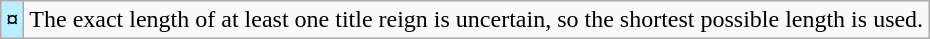<table class="wikitable">
<tr>
<th style="background-color:#bbeeff">¤</th>
<td>The exact length of at least one title reign is uncertain, so the shortest possible length is used.</td>
</tr>
</table>
